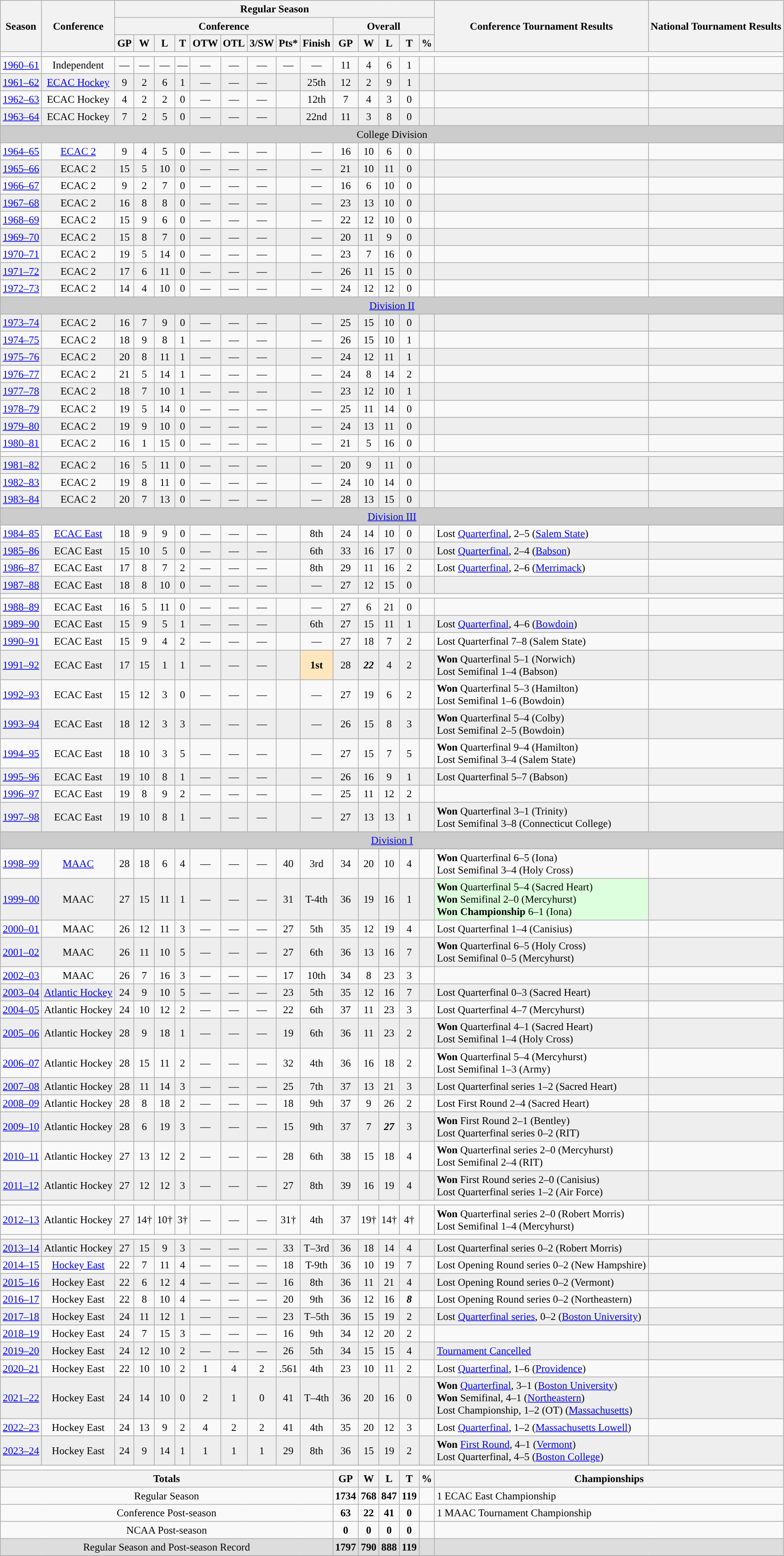<table class="wikitable" style="text-align: center; font-size: 95%">
<tr>
<th rowspan="3">Season</th>
<th rowspan="3">Conference</th>
<th colspan="14">Regular Season</th>
<th rowspan="3">Conference Tournament Results</th>
<th rowspan="3">National Tournament Results</th>
</tr>
<tr>
<th colspan="9">Conference</th>
<th colspan="5">Overall</th>
</tr>
<tr>
<th>GP</th>
<th>W</th>
<th>L</th>
<th>T</th>
<th>OTW</th>
<th>OTL</th>
<th>3/SW</th>
<th>Pts*</th>
<th>Finish</th>
<th>GP</th>
<th>W</th>
<th>L</th>
<th>T</th>
<th>%</th>
</tr>
<tr>
<td><a href='#'></a> </td>
</tr>
<tr>
<td><a href='#'>1960–61</a></td>
<td>Independent</td>
<td>—</td>
<td>—</td>
<td>—</td>
<td>—</td>
<td>—</td>
<td>—</td>
<td>—</td>
<td>—</td>
<td>—</td>
<td>11</td>
<td>4</td>
<td>6</td>
<td>1</td>
<td></td>
<td align="left"></td>
<td align="left"></td>
</tr>
<tr bgcolor=eeeeee>
<td><a href='#'>1961–62</a></td>
<td><a href='#'>ECAC Hockey</a></td>
<td>9</td>
<td>2</td>
<td>6</td>
<td>1</td>
<td>—</td>
<td>—</td>
<td>—</td>
<td></td>
<td>25th</td>
<td>12</td>
<td>2</td>
<td>9</td>
<td>1</td>
<td></td>
<td align="left"></td>
<td align="left"></td>
</tr>
<tr>
<td><a href='#'>1962–63</a></td>
<td>ECAC Hockey</td>
<td>4</td>
<td>2</td>
<td>2</td>
<td>0</td>
<td>—</td>
<td>—</td>
<td>—</td>
<td></td>
<td>12th</td>
<td>7</td>
<td>4</td>
<td>3</td>
<td>0</td>
<td></td>
<td align="left"></td>
<td align="left"></td>
</tr>
<tr bgcolor=eeeeee>
<td><a href='#'>1963–64</a></td>
<td>ECAC Hockey</td>
<td>7</td>
<td>2</td>
<td>5</td>
<td>0</td>
<td>—</td>
<td>—</td>
<td>—</td>
<td></td>
<td>22nd</td>
<td>11</td>
<td>3</td>
<td>8</td>
<td>0</td>
<td></td>
<td align="left"></td>
<td align="left"></td>
</tr>
<tr>
<td style="background:#cccccc;" colspan="18">College Division</td>
</tr>
<tr>
<td><a href='#'>1964–65</a></td>
<td><a href='#'>ECAC 2</a></td>
<td>9</td>
<td>4</td>
<td>5</td>
<td>0</td>
<td>—</td>
<td>—</td>
<td>—</td>
<td></td>
<td>—</td>
<td>16</td>
<td>10</td>
<td>6</td>
<td>0</td>
<td></td>
<td align="left"></td>
<td align="left"></td>
</tr>
<tr bgcolor=eeeeee>
<td><a href='#'>1965–66</a></td>
<td>ECAC 2</td>
<td>15</td>
<td>5</td>
<td>10</td>
<td>0</td>
<td>—</td>
<td>—</td>
<td>—</td>
<td></td>
<td>—</td>
<td>21</td>
<td>10</td>
<td>11</td>
<td>0</td>
<td></td>
<td align="left"></td>
<td align="left"></td>
</tr>
<tr>
<td><a href='#'>1966–67</a></td>
<td>ECAC 2</td>
<td>9</td>
<td>2</td>
<td>7</td>
<td>0</td>
<td>—</td>
<td>—</td>
<td>—</td>
<td></td>
<td>—</td>
<td>16</td>
<td>6</td>
<td>10</td>
<td>0</td>
<td></td>
<td align="left"></td>
<td align="left"></td>
</tr>
<tr bgcolor=eeeeee>
<td><a href='#'>1967–68</a></td>
<td>ECAC 2</td>
<td>16</td>
<td>8</td>
<td>8</td>
<td>0</td>
<td>—</td>
<td>—</td>
<td>—</td>
<td></td>
<td>—</td>
<td>23</td>
<td>13</td>
<td>10</td>
<td>0</td>
<td></td>
<td align="left"></td>
<td align="left"></td>
</tr>
<tr>
<td><a href='#'>1968–69</a></td>
<td>ECAC 2</td>
<td>15</td>
<td>9</td>
<td>6</td>
<td>0</td>
<td>—</td>
<td>—</td>
<td>—</td>
<td></td>
<td>—</td>
<td>22</td>
<td>12</td>
<td>10</td>
<td>0</td>
<td></td>
<td align="left"></td>
<td align="left"></td>
</tr>
<tr bgcolor=eeeeee>
<td><a href='#'>1969–70</a></td>
<td>ECAC 2</td>
<td>15</td>
<td>8</td>
<td>7</td>
<td>0</td>
<td>—</td>
<td>—</td>
<td>—</td>
<td></td>
<td>—</td>
<td>20</td>
<td>11</td>
<td>9</td>
<td>0</td>
<td></td>
<td align="left"></td>
<td align="left"></td>
</tr>
<tr>
<td><a href='#'>1970–71</a></td>
<td>ECAC 2</td>
<td>19</td>
<td>5</td>
<td>14</td>
<td>0</td>
<td>—</td>
<td>—</td>
<td>—</td>
<td></td>
<td>—</td>
<td>23</td>
<td>7</td>
<td>16</td>
<td>0</td>
<td></td>
<td align="left"></td>
<td align="left"></td>
</tr>
<tr bgcolor=eeeeee>
<td><a href='#'>1971–72</a></td>
<td>ECAC 2</td>
<td>17</td>
<td>6</td>
<td>11</td>
<td>0</td>
<td>—</td>
<td>—</td>
<td>—</td>
<td></td>
<td>—</td>
<td>26</td>
<td>11</td>
<td>15</td>
<td>0</td>
<td></td>
<td align="left"></td>
<td align="left"></td>
</tr>
<tr>
<td><a href='#'>1972–73</a></td>
<td>ECAC 2</td>
<td>14</td>
<td>4</td>
<td>10</td>
<td>0</td>
<td>—</td>
<td>—</td>
<td>—</td>
<td></td>
<td>—</td>
<td>24</td>
<td>12</td>
<td>12</td>
<td>0</td>
<td></td>
<td align="left"></td>
<td align="left"></td>
</tr>
<tr>
<td style="background:#cccccc;" colspan="18"><a href='#'>Division II</a></td>
</tr>
<tr bgcolor=eeeeee>
<td><a href='#'>1973–74</a></td>
<td>ECAC 2</td>
<td>16</td>
<td>7</td>
<td>9</td>
<td>0</td>
<td>—</td>
<td>—</td>
<td>—</td>
<td></td>
<td>—</td>
<td>25</td>
<td>15</td>
<td>10</td>
<td>0</td>
<td></td>
<td align="left"></td>
<td align="left"></td>
</tr>
<tr>
<td><a href='#'>1974–75</a></td>
<td>ECAC 2</td>
<td>18</td>
<td>9</td>
<td>8</td>
<td>1</td>
<td>—</td>
<td>—</td>
<td>—</td>
<td></td>
<td>—</td>
<td>26</td>
<td>15</td>
<td>10</td>
<td>1</td>
<td></td>
<td align="left"></td>
<td align="left"></td>
</tr>
<tr bgcolor=eeeeee>
<td><a href='#'>1975–76</a></td>
<td>ECAC 2</td>
<td>20</td>
<td>8</td>
<td>11</td>
<td>1</td>
<td>—</td>
<td>—</td>
<td>—</td>
<td></td>
<td>—</td>
<td>24</td>
<td>12</td>
<td>11</td>
<td>1</td>
<td></td>
<td align="left"></td>
<td align="left"></td>
</tr>
<tr>
<td><a href='#'>1976–77</a></td>
<td>ECAC 2</td>
<td>21</td>
<td>5</td>
<td>14</td>
<td>1</td>
<td>—</td>
<td>—</td>
<td>—</td>
<td></td>
<td>—</td>
<td>24</td>
<td>8</td>
<td>14</td>
<td>2</td>
<td></td>
<td align="left"></td>
<td align="left"></td>
</tr>
<tr bgcolor=eeeeee>
<td><a href='#'>1977–78</a></td>
<td>ECAC 2</td>
<td>18</td>
<td>7</td>
<td>10</td>
<td>1</td>
<td>—</td>
<td>—</td>
<td>—</td>
<td></td>
<td>—</td>
<td>23</td>
<td>12</td>
<td>10</td>
<td>1</td>
<td></td>
<td align="left"></td>
<td align="left"></td>
</tr>
<tr>
<td><a href='#'>1978–79</a></td>
<td>ECAC 2</td>
<td>19</td>
<td>5</td>
<td>14</td>
<td>0</td>
<td>—</td>
<td>—</td>
<td>—</td>
<td></td>
<td>—</td>
<td>25</td>
<td>11</td>
<td>14</td>
<td>0</td>
<td></td>
<td align="left"></td>
<td align="left"></td>
</tr>
<tr bgcolor=eeeeee>
<td><a href='#'>1979–80</a></td>
<td>ECAC 2</td>
<td>19</td>
<td>9</td>
<td>10</td>
<td>0</td>
<td>—</td>
<td>—</td>
<td>—</td>
<td></td>
<td>—</td>
<td>24</td>
<td>13</td>
<td>11</td>
<td>0</td>
<td></td>
<td align="left"></td>
<td align="left"></td>
</tr>
<tr>
<td><a href='#'>1980–81</a></td>
<td>ECAC 2</td>
<td>16</td>
<td>1</td>
<td>15</td>
<td>0</td>
<td>—</td>
<td>—</td>
<td>—</td>
<td></td>
<td>—</td>
<td>21</td>
<td>5</td>
<td>16</td>
<td>0</td>
<td></td>
<td align="left"></td>
<td align="left"></td>
</tr>
<tr>
<td><a href='#'></a> </td>
</tr>
<tr bgcolor=eeeeee>
<td><a href='#'>1981–82</a></td>
<td>ECAC 2</td>
<td>16</td>
<td>5</td>
<td>11</td>
<td>0</td>
<td>—</td>
<td>—</td>
<td>—</td>
<td></td>
<td>—</td>
<td>20</td>
<td>9</td>
<td>11</td>
<td>0</td>
<td></td>
<td align="left"></td>
<td align="left"></td>
</tr>
<tr>
<td><a href='#'>1982–83</a></td>
<td>ECAC 2</td>
<td>19</td>
<td>8</td>
<td>11</td>
<td>0</td>
<td>—</td>
<td>—</td>
<td>—</td>
<td></td>
<td>—</td>
<td>24</td>
<td>10</td>
<td>14</td>
<td>0</td>
<td></td>
<td align="left"></td>
<td align="left"></td>
</tr>
<tr bgcolor=eeeeee>
<td><a href='#'>1983–84</a></td>
<td>ECAC 2</td>
<td>20</td>
<td>7</td>
<td>13</td>
<td>0</td>
<td>—</td>
<td>—</td>
<td>—</td>
<td></td>
<td>—</td>
<td>28</td>
<td>13</td>
<td>15</td>
<td>0</td>
<td></td>
<td align="left"></td>
<td align="left"></td>
</tr>
<tr>
<td style="background:#cccccc;" colspan="18"><a href='#'>Division III</a></td>
</tr>
<tr>
<td><a href='#'>1984–85</a></td>
<td><a href='#'>ECAC East</a></td>
<td>18</td>
<td>9</td>
<td>9</td>
<td>0</td>
<td>—</td>
<td>—</td>
<td>—</td>
<td></td>
<td>8th</td>
<td>24</td>
<td>14</td>
<td>10</td>
<td>0</td>
<td></td>
<td align="left">Lost <a href='#'>Quarterfinal</a>, 2–5 (<a href='#'>Salem State</a>)</td>
<td align="left"></td>
</tr>
<tr bgcolor=eeeeee>
<td><a href='#'>1985–86</a></td>
<td>ECAC East</td>
<td>15</td>
<td>10</td>
<td>5</td>
<td>0</td>
<td>—</td>
<td>—</td>
<td>—</td>
<td></td>
<td>6th</td>
<td>33</td>
<td>16</td>
<td>17</td>
<td>0</td>
<td></td>
<td align="left">Lost <a href='#'>Quarterfinal</a>, 2–4 (<a href='#'>Babson</a>)</td>
<td align="left"></td>
</tr>
<tr>
<td><a href='#'>1986–87</a></td>
<td>ECAC East</td>
<td>17</td>
<td>8</td>
<td>7</td>
<td>2</td>
<td>—</td>
<td>—</td>
<td>—</td>
<td></td>
<td>8th</td>
<td>29</td>
<td>11</td>
<td>16</td>
<td>2</td>
<td></td>
<td align="left">Lost <a href='#'>Quarterfinal</a>, 2–6 (<a href='#'>Merrimack</a>)</td>
<td align="left"></td>
</tr>
<tr bgcolor=eeeeee>
<td><a href='#'>1987–88</a></td>
<td>ECAC East</td>
<td>18</td>
<td>8</td>
<td>10</td>
<td>0</td>
<td>—</td>
<td>—</td>
<td>—</td>
<td></td>
<td>—</td>
<td>27</td>
<td>12</td>
<td>15</td>
<td>0</td>
<td></td>
<td align="left"></td>
<td align="left"></td>
</tr>
<tr>
<td><a href='#'></a> </td>
</tr>
<tr>
<td><a href='#'>1988–89</a></td>
<td>ECAC East</td>
<td>16</td>
<td>5</td>
<td>11</td>
<td>0</td>
<td>—</td>
<td>—</td>
<td>—</td>
<td></td>
<td>—</td>
<td>27</td>
<td>6</td>
<td>21</td>
<td>0</td>
<td></td>
<td align="left"></td>
<td align="left"></td>
</tr>
<tr bgcolor=eeeeee>
<td><a href='#'>1989–90</a></td>
<td>ECAC East</td>
<td>15</td>
<td>9</td>
<td>5</td>
<td>1</td>
<td>—</td>
<td>—</td>
<td>—</td>
<td></td>
<td>6th</td>
<td>27</td>
<td>15</td>
<td>11</td>
<td>1</td>
<td></td>
<td align="left">Lost <a href='#'>Quarterfinal</a>, 4–6 (<a href='#'>Bowdoin</a>)</td>
<td align="left"></td>
</tr>
<tr>
<td><a href='#'>1990–91</a></td>
<td>ECAC East</td>
<td>15</td>
<td>9</td>
<td>4</td>
<td>2</td>
<td>—</td>
<td>—</td>
<td>—</td>
<td></td>
<td>—</td>
<td>27</td>
<td>18</td>
<td>7</td>
<td>2</td>
<td></td>
<td align="left">Lost Quarterfinal 7–8 (Salem State)</td>
<td align="left"></td>
</tr>
<tr bgcolor=eeeeee>
<td><a href='#'>1991–92</a></td>
<td>ECAC East</td>
<td>17</td>
<td>15</td>
<td>1</td>
<td>1</td>
<td>—</td>
<td>—</td>
<td>—</td>
<td></td>
<td style="background: #FFE6BD;"><strong>1st</strong></td>
<td>28</td>
<td><strong><em>22</em></strong></td>
<td>4</td>
<td>2</td>
<td><strong><em></em></strong></td>
<td align="left"><strong>Won</strong> Quarterfinal 5–1 (Norwich)<br>Lost Semifinal 1–4 (Babson)</td>
<td align="left"></td>
</tr>
<tr>
<td><a href='#'>1992–93</a></td>
<td>ECAC East</td>
<td>15</td>
<td>12</td>
<td>3</td>
<td>0</td>
<td>—</td>
<td>—</td>
<td>—</td>
<td></td>
<td>—</td>
<td>27</td>
<td>19</td>
<td>6</td>
<td>2</td>
<td></td>
<td align="left"><strong>Won</strong> Quarterfinal 5–3 (Hamilton)<br>Lost Semifinal 1–6 (Bowdoin)</td>
<td align="left"></td>
</tr>
<tr bgcolor=eeeeee>
<td><a href='#'>1993–94</a></td>
<td>ECAC East</td>
<td>18</td>
<td>12</td>
<td>3</td>
<td>3</td>
<td>—</td>
<td>—</td>
<td>—</td>
<td></td>
<td>—</td>
<td>26</td>
<td>15</td>
<td>8</td>
<td>3</td>
<td></td>
<td align="left"><strong>Won</strong> Quarterfinal 5–4 (Colby)<br>Lost Semifinal 2–5 (Bowdoin)</td>
<td align="left"></td>
</tr>
<tr>
<td><a href='#'>1994–95</a></td>
<td>ECAC East</td>
<td>18</td>
<td>10</td>
<td>3</td>
<td>5</td>
<td>—</td>
<td>—</td>
<td>—</td>
<td></td>
<td>—</td>
<td>27</td>
<td>15</td>
<td>7</td>
<td>5</td>
<td></td>
<td align="left"><strong>Won</strong> Quarterfinal 9–4 (Hamilton)<br>Lost Semifinal 3–4 (Salem State)</td>
<td align="left"></td>
</tr>
<tr bgcolor=eeeeee>
<td><a href='#'>1995–96</a></td>
<td>ECAC East</td>
<td>19</td>
<td>10</td>
<td>8</td>
<td>1</td>
<td>—</td>
<td>—</td>
<td>—</td>
<td></td>
<td>—</td>
<td>26</td>
<td>16</td>
<td>9</td>
<td>1</td>
<td></td>
<td align="left">Lost Quarterfinal 5–7 (Babson)</td>
<td align="left"></td>
</tr>
<tr>
<td><a href='#'>1996–97</a></td>
<td>ECAC East</td>
<td>19</td>
<td>8</td>
<td>9</td>
<td>2</td>
<td>—</td>
<td>—</td>
<td>—</td>
<td></td>
<td>—</td>
<td>25</td>
<td>11</td>
<td>12</td>
<td>2</td>
<td></td>
<td align="left"></td>
<td align="left"></td>
</tr>
<tr bgcolor=eeeeee>
<td><a href='#'>1997–98</a></td>
<td>ECAC East</td>
<td>19</td>
<td>10</td>
<td>8</td>
<td>1</td>
<td>—</td>
<td>—</td>
<td>—</td>
<td></td>
<td>—</td>
<td>27</td>
<td>13</td>
<td>13</td>
<td>1</td>
<td></td>
<td align="left"><strong>Won</strong> Quarterfinal 3–1 (Trinity)<br>Lost Semifinal 3–8 (Connecticut College)</td>
<td align="left"></td>
</tr>
<tr>
<td style="background:#cccccc;" colspan="18"><a href='#'>Division I</a></td>
</tr>
<tr>
<td><a href='#'>1998–99</a></td>
<td><a href='#'>MAAC</a></td>
<td>28</td>
<td>18</td>
<td>6</td>
<td>4</td>
<td>—</td>
<td>—</td>
<td>—</td>
<td>40</td>
<td>3rd</td>
<td>34</td>
<td>20</td>
<td>10</td>
<td>4</td>
<td></td>
<td align="left"><strong>Won</strong> Quarterfinal 6–5 (Iona)<br>Lost Semifinal 3–4 (Holy Cross)</td>
<td align="left"></td>
</tr>
<tr bgcolor=eeeeee>
<td><a href='#'>1999–00</a></td>
<td>MAAC</td>
<td>27</td>
<td>15</td>
<td>11</td>
<td>1</td>
<td>—</td>
<td>—</td>
<td>—</td>
<td>31</td>
<td>T-4th</td>
<td>36</td>
<td>19</td>
<td>16</td>
<td>1</td>
<td></td>
<td style="background: #ddffdd;" align="left"><strong>Won</strong> Quarterfinal 5–4 (Sacred Heart)<br><strong>Won</strong> Semifinal 2–0 (Mercyhurst)<br><strong>Won Championship</strong> 6–1 (Iona)</td>
<td align="left"></td>
</tr>
<tr>
<td><a href='#'>2000–01</a></td>
<td>MAAC</td>
<td>26</td>
<td>12</td>
<td>11</td>
<td>3</td>
<td>—</td>
<td>—</td>
<td>—</td>
<td>27</td>
<td>5th</td>
<td>35</td>
<td>12</td>
<td>19</td>
<td>4</td>
<td></td>
<td align="left">Lost Quarterfinal 1–4 (Canisius)</td>
<td align="left"></td>
</tr>
<tr bgcolor=eeeeee>
<td><a href='#'>2001–02</a></td>
<td>MAAC</td>
<td>26</td>
<td>11</td>
<td>10</td>
<td>5</td>
<td>—</td>
<td>—</td>
<td>—</td>
<td>27</td>
<td>6th</td>
<td>36</td>
<td>13</td>
<td>16</td>
<td>7</td>
<td></td>
<td align="left"><strong>Won</strong> Quarterfinal 6–5 (Holy Cross)<br>Lost Semifinal 0–5 (Mercyhurst)</td>
<td align="left"></td>
</tr>
<tr>
<td><a href='#'>2002–03</a></td>
<td>MAAC</td>
<td>26</td>
<td>7</td>
<td>16</td>
<td>3</td>
<td>—</td>
<td>—</td>
<td>—</td>
<td>17</td>
<td>10th</td>
<td>34</td>
<td>8</td>
<td>23</td>
<td>3</td>
<td></td>
<td align="left"></td>
<td align="left"></td>
</tr>
<tr bgcolor=eeeeee>
<td><a href='#'>2003–04</a></td>
<td><a href='#'>Atlantic Hockey</a></td>
<td>24</td>
<td>9</td>
<td>10</td>
<td>5</td>
<td>—</td>
<td>—</td>
<td>—</td>
<td>23</td>
<td>5th</td>
<td>35</td>
<td>12</td>
<td>16</td>
<td>7</td>
<td></td>
<td align="left">Lost Quarterfinal 0–3 (Sacred Heart)</td>
<td align="left"></td>
</tr>
<tr>
<td><a href='#'>2004–05</a></td>
<td>Atlantic Hockey</td>
<td>24</td>
<td>10</td>
<td>12</td>
<td>2</td>
<td>—</td>
<td>—</td>
<td>—</td>
<td>22</td>
<td>6th</td>
<td>37</td>
<td>11</td>
<td>23</td>
<td>3</td>
<td></td>
<td align="left">Lost Quarterfinal 4–7 (Mercyhurst)</td>
<td align="left"></td>
</tr>
<tr bgcolor=eeeeee>
<td><a href='#'>2005–06</a></td>
<td>Atlantic Hockey</td>
<td>28</td>
<td>9</td>
<td>18</td>
<td>1</td>
<td>—</td>
<td>—</td>
<td>—</td>
<td>19</td>
<td>6th</td>
<td>36</td>
<td>11</td>
<td>23</td>
<td>2</td>
<td></td>
<td align="left"><strong>Won</strong> Quarterfinal 4–1 (Sacred Heart)<br>Lost Semifinal 1–4 (Holy Cross)</td>
<td align="left"></td>
</tr>
<tr>
<td><a href='#'>2006–07</a></td>
<td>Atlantic Hockey</td>
<td>28</td>
<td>15</td>
<td>11</td>
<td>2</td>
<td>—</td>
<td>—</td>
<td>—</td>
<td>32</td>
<td>4th</td>
<td>36</td>
<td>16</td>
<td>18</td>
<td>2</td>
<td></td>
<td align="left"><strong>Won</strong> Quarterfinal 5–4 (Mercyhurst)<br>Lost Semifinal 1–3 (Army)</td>
<td align="left"></td>
</tr>
<tr bgcolor=eeeeee>
<td><a href='#'>2007–08</a></td>
<td>Atlantic Hockey</td>
<td>28</td>
<td>11</td>
<td>14</td>
<td>3</td>
<td>—</td>
<td>—</td>
<td>—</td>
<td>25</td>
<td>7th</td>
<td>37</td>
<td>13</td>
<td>21</td>
<td>3</td>
<td></td>
<td align="left">Lost Quarterfinal series 1–2 (Sacred Heart)</td>
<td align="left"></td>
</tr>
<tr>
<td><a href='#'>2008–09</a></td>
<td>Atlantic Hockey</td>
<td>28</td>
<td>8</td>
<td>18</td>
<td>2</td>
<td>—</td>
<td>—</td>
<td>—</td>
<td>18</td>
<td>9th</td>
<td>37</td>
<td>9</td>
<td>26</td>
<td>2</td>
<td></td>
<td align="left">Lost First Round 2–4 (Sacred Heart)</td>
<td align="left"></td>
</tr>
<tr bgcolor=eeeeee>
<td><a href='#'>2009–10</a></td>
<td>Atlantic Hockey</td>
<td>28</td>
<td>6</td>
<td>19</td>
<td>3</td>
<td>—</td>
<td>—</td>
<td>—</td>
<td>15</td>
<td>9th</td>
<td>37</td>
<td>7</td>
<td><strong><em>27</em></strong></td>
<td>3</td>
<td></td>
<td align="left"><strong>Won</strong> First Round 2–1 (Bentley)<br>Lost Quarterfinal series 0–2 (RIT)</td>
<td align="left"></td>
</tr>
<tr>
<td><a href='#'>2010–11</a></td>
<td>Atlantic Hockey</td>
<td>27</td>
<td>13</td>
<td>12</td>
<td>2</td>
<td>—</td>
<td>—</td>
<td>—</td>
<td>28</td>
<td>6th</td>
<td>38</td>
<td>15</td>
<td>18</td>
<td>4</td>
<td></td>
<td align="left"><strong>Won</strong> Quarterfinal series 2–0 (Mercyhurst)<br>Lost Semifinal 2–4 (RIT)</td>
<td align="left"></td>
</tr>
<tr bgcolor=eeeeee>
<td><a href='#'>2011–12</a></td>
<td>Atlantic Hockey</td>
<td>27</td>
<td>12</td>
<td>12</td>
<td>3</td>
<td>—</td>
<td>—</td>
<td>—</td>
<td>27</td>
<td>8th</td>
<td>39</td>
<td>16</td>
<td>19</td>
<td>4</td>
<td></td>
<td align="left"><strong>Won</strong> First Round series 2–0 (Canisius)<br>Lost Quarterfinal series 1–2 (Air Force)</td>
<td align="left"></td>
</tr>
<tr>
<td><a href='#'></a> </td>
</tr>
<tr>
<td><a href='#'>2012–13</a></td>
<td>Atlantic Hockey</td>
<td>27</td>
<td>14†</td>
<td>10†</td>
<td>3†</td>
<td>—</td>
<td>—</td>
<td>—</td>
<td>31†</td>
<td>4th</td>
<td>37</td>
<td>19†</td>
<td>14†</td>
<td>4†</td>
<td></td>
<td align="left"><strong>Won</strong> Quarterfinal series 2–0 (Robert Morris)<br>Lost Semifinal 1–4 (Mercyhurst)</td>
<td align="left"></td>
</tr>
<tr>
<td><a href='#'></a> </td>
</tr>
<tr bgcolor=eeeeee>
<td><a href='#'>2013–14</a></td>
<td>Atlantic Hockey</td>
<td>27</td>
<td>15</td>
<td>9</td>
<td>3</td>
<td>—</td>
<td>—</td>
<td>—</td>
<td>33</td>
<td>T–3rd</td>
<td>36</td>
<td>18</td>
<td>14</td>
<td>4</td>
<td></td>
<td align="left">Lost Quarterfinal series 0–2 (Robert Morris)</td>
<td align="left"></td>
</tr>
<tr>
<td><a href='#'>2014–15</a></td>
<td><a href='#'>Hockey East</a></td>
<td>22</td>
<td>7</td>
<td>11</td>
<td>4</td>
<td>—</td>
<td>—</td>
<td>—</td>
<td>18</td>
<td>T-9th</td>
<td>36</td>
<td>10</td>
<td>19</td>
<td>7</td>
<td></td>
<td align="left">Lost Opening Round series 0–2 (New Hampshire)</td>
<td align="left"></td>
</tr>
<tr bgcolor=eeeeee>
<td><a href='#'>2015–16</a></td>
<td>Hockey East</td>
<td>22</td>
<td>6</td>
<td>12</td>
<td>4</td>
<td>—</td>
<td>—</td>
<td>—</td>
<td>16</td>
<td>8th</td>
<td>36</td>
<td>11</td>
<td>21</td>
<td>4</td>
<td></td>
<td align="left">Lost Opening Round series 0–2 (Vermont)</td>
<td align="left"></td>
</tr>
<tr>
<td><a href='#'>2016–17</a></td>
<td>Hockey East</td>
<td>22</td>
<td>8</td>
<td>10</td>
<td>4</td>
<td>—</td>
<td>—</td>
<td>—</td>
<td>20</td>
<td>9th</td>
<td>36</td>
<td>12</td>
<td>16</td>
<td><strong><em>8</em></strong></td>
<td></td>
<td align="left">Lost Opening Round series 0–2 (Northeastern)</td>
<td align="left"></td>
</tr>
<tr bgcolor=eeeeee>
<td><a href='#'>2017–18</a></td>
<td>Hockey East</td>
<td>24</td>
<td>11</td>
<td>12</td>
<td>1</td>
<td>—</td>
<td>—</td>
<td>—</td>
<td>23</td>
<td>T–5th</td>
<td>36</td>
<td>15</td>
<td>19</td>
<td>2</td>
<td></td>
<td align="left">Lost <a href='#'>Quarterfinal series</a>, 0–2 (<a href='#'>Boston University</a>)</td>
<td align="left"></td>
</tr>
<tr>
<td><a href='#'>2018–19</a></td>
<td>Hockey East</td>
<td>24</td>
<td>7</td>
<td>15</td>
<td>3</td>
<td>—</td>
<td>—</td>
<td>—</td>
<td>16</td>
<td>9th</td>
<td>34</td>
<td>12</td>
<td>20</td>
<td>2</td>
<td></td>
<td align="left"></td>
<td align="left"></td>
</tr>
<tr bgcolor=eeeeee>
<td><a href='#'>2019–20</a></td>
<td>Hockey East</td>
<td>24</td>
<td>12</td>
<td>10</td>
<td>2</td>
<td>—</td>
<td>—</td>
<td>—</td>
<td>26</td>
<td>5th</td>
<td>34</td>
<td>15</td>
<td>15</td>
<td>4</td>
<td></td>
<td align="left"><a href='#'>Tournament Cancelled</a></td>
<td align="left"></td>
</tr>
<tr>
<td><a href='#'>2020–21</a></td>
<td>Hockey East</td>
<td>22</td>
<td>10</td>
<td>10</td>
<td>2</td>
<td>1</td>
<td>4</td>
<td>2</td>
<td>.561</td>
<td>4th</td>
<td>23</td>
<td>10</td>
<td>11</td>
<td>2</td>
<td></td>
<td align="left">Lost <a href='#'>Quarterfinal</a>, 1–6 (<a href='#'>Providence</a>)</td>
<td align="left"></td>
</tr>
<tr bgcolor=eeeeee>
<td><a href='#'>2021–22</a></td>
<td>Hockey East</td>
<td>24</td>
<td>14</td>
<td>10</td>
<td>0</td>
<td>2</td>
<td>1</td>
<td>0</td>
<td>41</td>
<td>T–4th</td>
<td>36</td>
<td>20</td>
<td>16</td>
<td>0</td>
<td></td>
<td align="left"><strong>Won</strong> <a href='#'>Quarterfinal</a>, 3–1 (<a href='#'>Boston University</a>)<br><strong>Won</strong> Semifinal, 4–1 (<a href='#'>Northeastern</a>)<br> Lost Championship, 1–2 (OT) (<a href='#'>Massachusetts</a>)</td>
<td align="left"></td>
</tr>
<tr bgcolor=>
<td><a href='#'>2022–23</a></td>
<td>Hockey East</td>
<td>24</td>
<td>13</td>
<td>9</td>
<td>2</td>
<td>4</td>
<td>2</td>
<td>2</td>
<td>41</td>
<td>4th</td>
<td>35</td>
<td>20</td>
<td>12</td>
<td>3</td>
<td></td>
<td align="left">Lost <a href='#'>Quarterfinal</a>, 1–2 (<a href='#'>Massachusetts Lowell</a>)</td>
<td align="left"></td>
</tr>
<tr bgcolor=eeeeee>
<td><a href='#'>2023–24</a></td>
<td>Hockey East</td>
<td>24</td>
<td>9</td>
<td>14</td>
<td>1</td>
<td>1</td>
<td>1</td>
<td>1</td>
<td>29</td>
<td>8th</td>
<td>36</td>
<td>15</td>
<td>19</td>
<td>2</td>
<td></td>
<td align="left"><strong>Won</strong> <a href='#'>First Round</a>, 4–1 (<a href='#'>Vermont</a>)<br> Lost Quarterfinal, 4–5 (<a href='#'>Boston College</a>)</td>
<td align="left"></td>
</tr>
<tr>
</tr>
<tr ->
</tr>
<tr>
<td colspan="18" style="background:#fff;"></td>
</tr>
<tr>
<th colspan="11">Totals</th>
<th>GP</th>
<th>W</th>
<th>L</th>
<th>T</th>
<th>%</th>
<th colspan="2">Championships</th>
</tr>
<tr>
<td colspan="11">Regular Season</td>
<td><strong>1734</strong></td>
<td><strong>768</strong></td>
<td><strong>847</strong></td>
<td><strong>119</strong></td>
<td><strong></strong></td>
<td colspan="2" align="left">1 ECAC East Championship</td>
</tr>
<tr>
<td colspan="11">Conference Post-season</td>
<td><strong>63</strong></td>
<td><strong>22</strong></td>
<td><strong>41</strong></td>
<td><strong>0</strong></td>
<td><strong></strong></td>
<td colspan="2" align="left">1 MAAC Tournament Championship</td>
</tr>
<tr>
<td colspan="11">NCAA Post-season</td>
<td><strong>0</strong></td>
<td><strong>0</strong></td>
<td><strong>0</strong></td>
<td><strong>0</strong></td>
<td><strong></strong></td>
<td colspan="2" align="left"></td>
</tr>
<tr bgcolor=dddddd>
<td colspan="11">Regular Season and Post-season Record</td>
<td><strong>1797</strong></td>
<td><strong>790</strong></td>
<td><strong>888</strong></td>
<td><strong>119</strong></td>
<td><strong></strong></td>
<td colspan="2" align="left"></td>
</tr>
</table>
